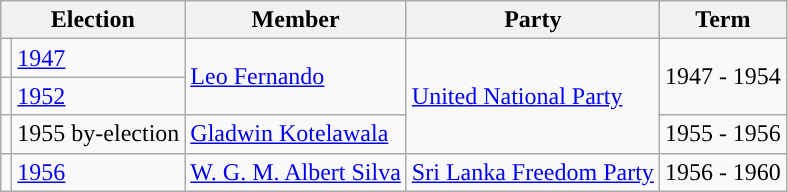<table class="wikitable">
<tr>
<th colspan="2">Election</th>
<th>Member</th>
<th>Party</th>
<th>Term</th>
</tr>
<tr>
<td style="background-color: "></td>
<td><a href='#'>1947</a></td>
<td rowspan=2><a href='#'>Leo Fernando</a></td>
<td rowspan=3><a href='#'>United National Party</a></td>
<td rowspan=2>1947 - 1954</td>
</tr>
<tr>
<td style="background-color: "></td>
<td><a href='#'>1952</a></td>
</tr>
<tr>
<td style="background-color: "></td>
<td>1955 by-election</td>
<td><a href='#'>Gladwin Kotelawala</a></td>
<td>1955 - 1956</td>
</tr>
<tr>
<td style="background-color: "></td>
<td><a href='#'>1956</a></td>
<td><a href='#'>W. G. M. Albert Silva</a></td>
<td><a href='#'>Sri Lanka Freedom Party</a></td>
<td>1956 - 1960</td>
</tr>
</table>
